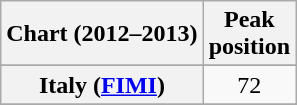<table class="wikitable sortable plainrowheaders" style="text-align:center;">
<tr>
<th scope="col">Chart (2012–2013)</th>
<th scope="col">Peak<br>position</th>
</tr>
<tr>
</tr>
<tr>
</tr>
<tr>
</tr>
<tr>
</tr>
<tr>
<th scope="row">Italy (<a href='#'>FIMI</a>)</th>
<td>72</td>
</tr>
<tr>
</tr>
<tr>
</tr>
<tr>
</tr>
<tr>
</tr>
<tr>
</tr>
<tr>
</tr>
<tr>
</tr>
</table>
